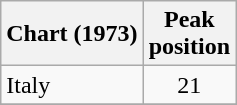<table class="wikitable">
<tr>
<th>Chart (1973)</th>
<th>Peak<br>position</th>
</tr>
<tr>
<td>Italy</td>
<td style="text-align:center;">21</td>
</tr>
<tr>
</tr>
</table>
